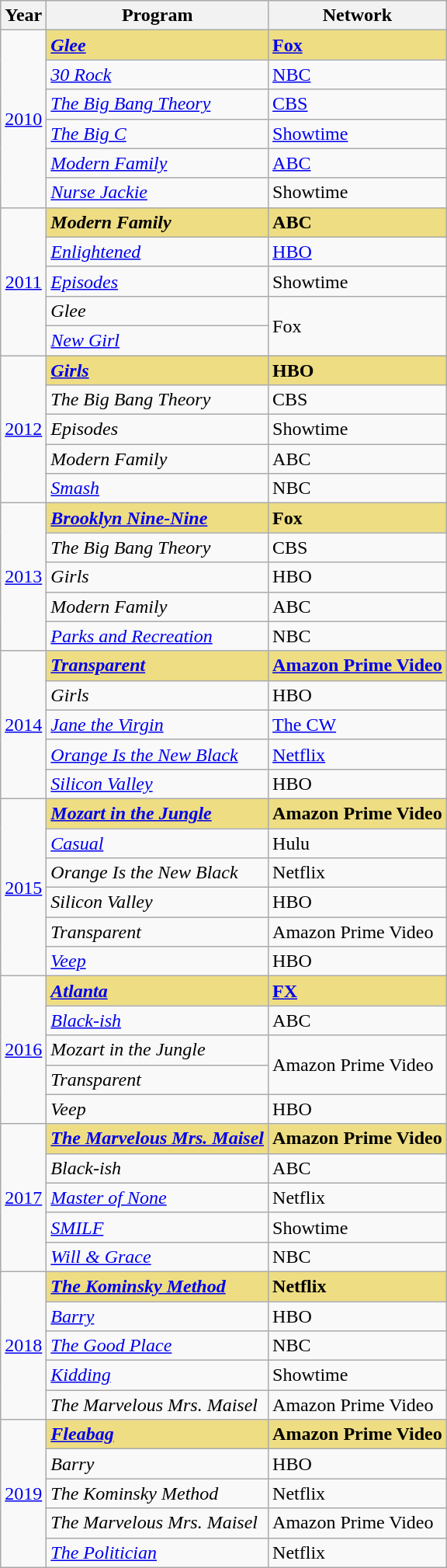<table class="wikitable">
<tr>
<th>Year</th>
<th>Program</th>
<th>Network</th>
</tr>
<tr>
<td rowspan="6" style="text-align:center"><a href='#'>2010</a></td>
<td style="background:#EEDD82;"><strong><em><a href='#'>Glee</a></em></strong></td>
<td style="background:#EEDD82;"><strong><a href='#'>Fox</a></strong></td>
</tr>
<tr>
<td><em><a href='#'>30 Rock</a></em></td>
<td><a href='#'>NBC</a></td>
</tr>
<tr>
<td><em><a href='#'>The Big Bang Theory</a></em></td>
<td><a href='#'>CBS</a></td>
</tr>
<tr>
<td><em><a href='#'>The Big C</a></em></td>
<td><a href='#'>Showtime</a></td>
</tr>
<tr>
<td><em><a href='#'>Modern Family</a></em></td>
<td><a href='#'>ABC</a></td>
</tr>
<tr>
<td><em><a href='#'>Nurse Jackie</a></em></td>
<td>Showtime</td>
</tr>
<tr>
<td rowspan="5" style="text-align:center"><a href='#'>2011</a></td>
<td style="background:#EEDD82;"><strong><em>Modern Family</em></strong></td>
<td style="background:#EEDD82;"><strong>ABC</strong></td>
</tr>
<tr>
<td><em><a href='#'>Enlightened</a></em></td>
<td><a href='#'>HBO</a></td>
</tr>
<tr>
<td><em><a href='#'>Episodes</a></em></td>
<td>Showtime</td>
</tr>
<tr>
<td><em>Glee</em></td>
<td rowspan="2">Fox</td>
</tr>
<tr>
<td><em><a href='#'>New Girl</a></em></td>
</tr>
<tr>
<td rowspan="5" style="text-align:center"><a href='#'>2012</a></td>
<td style="background:#EEDD82;"><strong><em><a href='#'>Girls</a></em></strong></td>
<td style="background:#EEDD82;"><strong>HBO</strong></td>
</tr>
<tr>
<td><em>The Big Bang Theory</em></td>
<td>CBS</td>
</tr>
<tr>
<td><em>Episodes</em></td>
<td>Showtime</td>
</tr>
<tr>
<td><em>Modern Family</em></td>
<td>ABC</td>
</tr>
<tr>
<td><em><a href='#'>Smash</a></em></td>
<td>NBC</td>
</tr>
<tr>
<td rowspan="5" style="text-align:center"><a href='#'>2013</a></td>
<td style="background:#EEDD82;"><strong><em><a href='#'>Brooklyn Nine-Nine</a></em></strong></td>
<td style="background:#EEDD82;"><strong>Fox</strong></td>
</tr>
<tr>
<td><em>The Big Bang Theory</em></td>
<td>CBS</td>
</tr>
<tr>
<td><em>Girls</em></td>
<td>HBO</td>
</tr>
<tr>
<td><em>Modern Family</em></td>
<td>ABC</td>
</tr>
<tr>
<td><em><a href='#'>Parks and Recreation</a></em></td>
<td>NBC</td>
</tr>
<tr>
<td rowspan="5" style="text-align:center"><a href='#'>2014</a></td>
<td style="background:#EEDD82;"><strong><em><a href='#'>Transparent</a></em></strong></td>
<td style="background:#EEDD82;"><strong><a href='#'>Amazon Prime Video</a></strong></td>
</tr>
<tr>
<td><em>Girls</em></td>
<td>HBO</td>
</tr>
<tr>
<td><em><a href='#'>Jane the Virgin</a></em></td>
<td><a href='#'>The CW</a></td>
</tr>
<tr>
<td><em><a href='#'>Orange Is the New Black</a></em></td>
<td><a href='#'>Netflix</a></td>
</tr>
<tr>
<td><em><a href='#'>Silicon Valley</a></em></td>
<td>HBO</td>
</tr>
<tr>
<td rowspan="6" style="text-align:center"><a href='#'>2015</a></td>
<td style="background:#EEDD82;"><strong><em><a href='#'>Mozart in the Jungle</a></em></strong></td>
<td style="background:#EEDD82;"><strong>Amazon Prime Video</strong></td>
</tr>
<tr>
<td><em><a href='#'>Casual</a></em></td>
<td>Hulu</td>
</tr>
<tr>
<td><em>Orange Is the New Black</em></td>
<td>Netflix</td>
</tr>
<tr>
<td><em>Silicon Valley</em></td>
<td>HBO</td>
</tr>
<tr>
<td><em>Transparent</em></td>
<td>Amazon Prime Video</td>
</tr>
<tr>
<td><em><a href='#'>Veep</a></em></td>
<td>HBO</td>
</tr>
<tr>
<td rowspan="5" style="text-align:center"><a href='#'>2016</a></td>
<td style="background:#EEDD82;"><strong><em><a href='#'>Atlanta</a></em></strong></td>
<td style="background:#EEDD82;"><strong><a href='#'>FX</a></strong></td>
</tr>
<tr>
<td><em><a href='#'>Black-ish</a></em></td>
<td>ABC</td>
</tr>
<tr>
<td><em>Mozart in the Jungle</em></td>
<td rowspan="2">Amazon Prime Video</td>
</tr>
<tr>
<td><em>Transparent</em></td>
</tr>
<tr>
<td><em>Veep</em></td>
<td>HBO</td>
</tr>
<tr>
<td rowspan="5" style="text-align:center"><a href='#'>2017</a></td>
<td style="background:#EEDD82;"><strong><em><a href='#'>The Marvelous Mrs. Maisel</a></em></strong></td>
<td style="background:#EEDD82;"><strong>Amazon Prime Video</strong></td>
</tr>
<tr>
<td><em>Black-ish</em></td>
<td>ABC</td>
</tr>
<tr>
<td><em><a href='#'>Master of None</a></em></td>
<td>Netflix</td>
</tr>
<tr>
<td><em><a href='#'>SMILF</a></em></td>
<td>Showtime</td>
</tr>
<tr>
<td><em><a href='#'>Will & Grace</a></em></td>
<td>NBC</td>
</tr>
<tr>
<td rowspan="5" style="text-align:center"><a href='#'>2018</a></td>
<td style="background:#EEDD82;"><strong><em><a href='#'>The Kominsky Method</a></em></strong></td>
<td style="background:#EEDD82;"><strong>Netflix</strong></td>
</tr>
<tr>
<td><em><a href='#'>Barry</a></em></td>
<td>HBO</td>
</tr>
<tr>
<td><em><a href='#'>The Good Place</a></em></td>
<td>NBC</td>
</tr>
<tr>
<td><em><a href='#'>Kidding</a></em></td>
<td>Showtime</td>
</tr>
<tr>
<td><em>The Marvelous Mrs. Maisel</em></td>
<td>Amazon Prime Video</td>
</tr>
<tr>
<td rowspan="5" style="text-align:center"><a href='#'>2019</a></td>
<td style="background:#EEDD82;"><strong><em><a href='#'>Fleabag</a></em></strong></td>
<td style="background:#EEDD82;"><strong>Amazon Prime Video</strong></td>
</tr>
<tr>
<td><em>Barry</em></td>
<td>HBO</td>
</tr>
<tr>
<td><em>The Kominsky Method</em></td>
<td>Netflix</td>
</tr>
<tr>
<td><em>The Marvelous Mrs. Maisel</em></td>
<td>Amazon Prime Video</td>
</tr>
<tr>
<td><em><a href='#'>The Politician</a></em></td>
<td>Netflix</td>
</tr>
</table>
